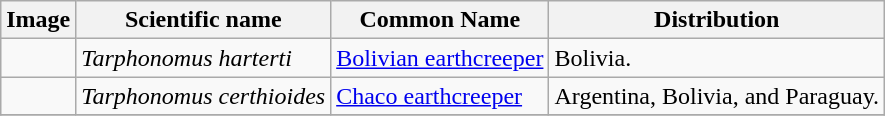<table class="wikitable">
<tr>
<th>Image</th>
<th>Scientific name</th>
<th>Common Name</th>
<th>Distribution</th>
</tr>
<tr>
<td></td>
<td><em>Tarphonomus harterti</em></td>
<td><a href='#'>Bolivian earthcreeper</a></td>
<td>Bolivia.</td>
</tr>
<tr>
<td></td>
<td><em>Tarphonomus certhioides</em></td>
<td><a href='#'>Chaco earthcreeper</a></td>
<td>Argentina, Bolivia, and Paraguay.</td>
</tr>
<tr>
</tr>
</table>
